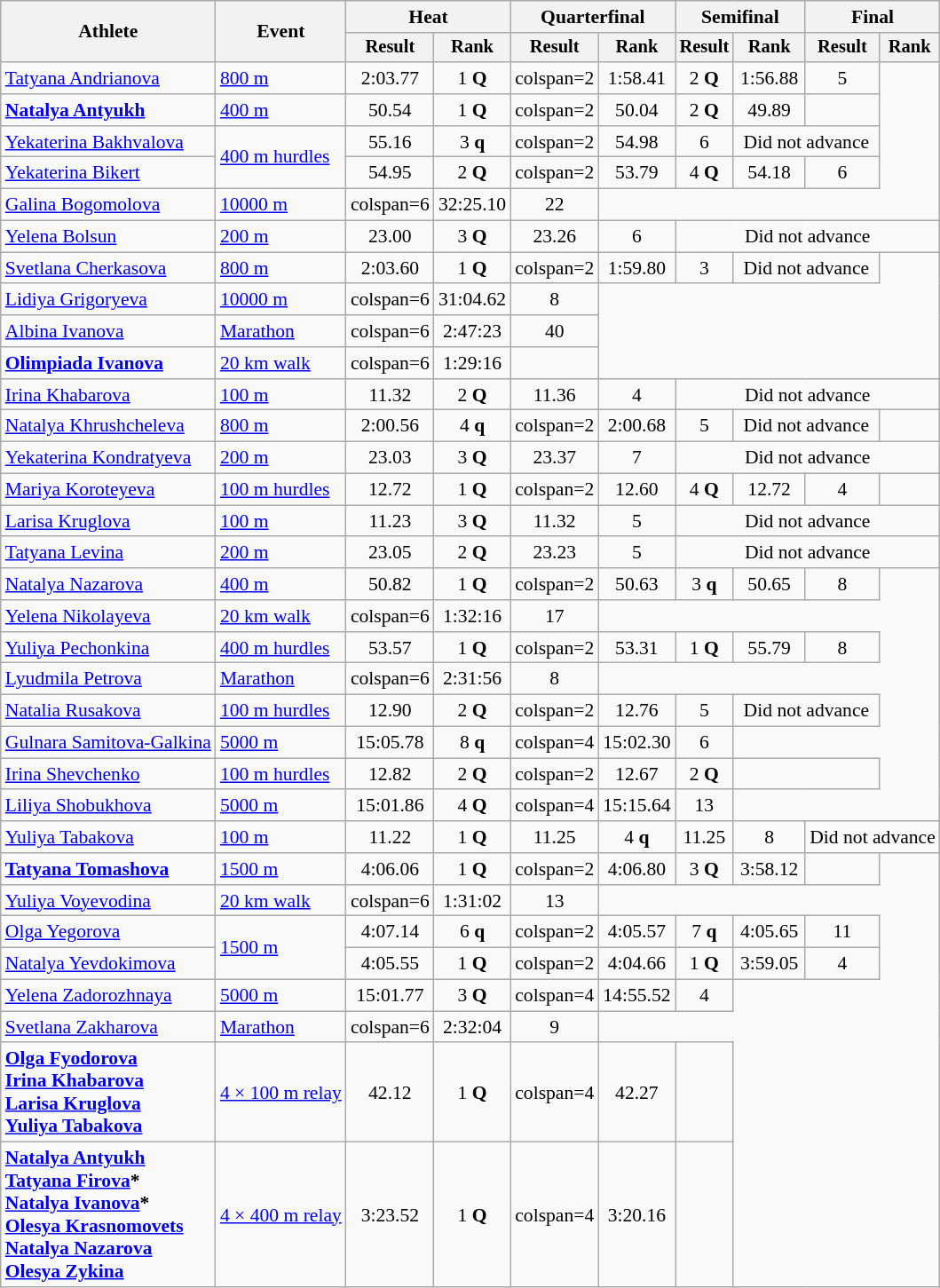<table class=wikitable style="font-size:90%">
<tr>
<th rowspan="2">Athlete</th>
<th rowspan="2">Event</th>
<th colspan="2">Heat</th>
<th colspan="2">Quarterfinal</th>
<th colspan="2">Semifinal</th>
<th colspan="2">Final</th>
</tr>
<tr style="font-size:95%">
<th>Result</th>
<th>Rank</th>
<th>Result</th>
<th>Rank</th>
<th>Result</th>
<th>Rank</th>
<th>Result</th>
<th>Rank</th>
</tr>
<tr align=center>
<td align=left><a href='#'>Tatyana Andrianova</a></td>
<td align=left><a href='#'>800 m</a></td>
<td>2:03.77</td>
<td>1 <strong>Q</strong></td>
<td>colspan=2 </td>
<td>1:58.41</td>
<td>2 <strong>Q</strong></td>
<td>1:56.88</td>
<td>5</td>
</tr>
<tr align=center>
<td align=left><strong><a href='#'>Natalya Antyukh</a></strong></td>
<td align=left><a href='#'>400 m</a></td>
<td>50.54</td>
<td>1 <strong>Q</strong></td>
<td>colspan=2 </td>
<td>50.04</td>
<td>2 <strong>Q</strong></td>
<td>49.89</td>
<td></td>
</tr>
<tr align=center>
<td align=left><a href='#'>Yekaterina Bakhvalova</a></td>
<td align=left rowspan=2><a href='#'>400 m hurdles</a></td>
<td>55.16</td>
<td>3 <strong>q</strong></td>
<td>colspan=2 </td>
<td>54.98</td>
<td>6</td>
<td colspan=2>Did not advance</td>
</tr>
<tr align=center>
<td align=left><a href='#'>Yekaterina Bikert</a></td>
<td>54.95</td>
<td>2 <strong>Q</strong></td>
<td>colspan=2 </td>
<td>53.79</td>
<td>4 <strong>Q</strong></td>
<td>54.18</td>
<td>6</td>
</tr>
<tr align=center>
<td align=left><a href='#'>Galina Bogomolova</a></td>
<td align=left><a href='#'>10000 m</a></td>
<td>colspan=6 </td>
<td>32:25.10</td>
<td>22</td>
</tr>
<tr align=center>
<td align=left><a href='#'>Yelena Bolsun</a></td>
<td align=left><a href='#'>200 m</a></td>
<td>23.00</td>
<td>3 <strong>Q</strong></td>
<td>23.26</td>
<td>6</td>
<td colspan=4>Did not advance</td>
</tr>
<tr align=center>
<td align=left><a href='#'>Svetlana Cherkasova</a></td>
<td align=left><a href='#'>800 m</a></td>
<td>2:03.60</td>
<td>1 <strong>Q</strong></td>
<td>colspan=2 </td>
<td>1:59.80</td>
<td>3</td>
<td colspan=2>Did not advance</td>
</tr>
<tr align=center>
<td align=left><a href='#'>Lidiya Grigoryeva</a></td>
<td align=left><a href='#'>10000 m</a></td>
<td>colspan=6 </td>
<td>31:04.62</td>
<td>8</td>
</tr>
<tr align=center>
<td align=left><a href='#'>Albina Ivanova</a></td>
<td align=left><a href='#'>Marathon</a></td>
<td>colspan=6 </td>
<td>2:47:23</td>
<td>40</td>
</tr>
<tr align=center>
<td align=left><strong><a href='#'>Olimpiada Ivanova</a></strong></td>
<td align=left><a href='#'>20 km walk</a></td>
<td>colspan=6 </td>
<td>1:29:16</td>
<td></td>
</tr>
<tr align=center>
<td align=left><a href='#'>Irina Khabarova</a></td>
<td align=left><a href='#'>100 m</a></td>
<td>11.32</td>
<td>2 <strong>Q</strong></td>
<td>11.36</td>
<td>4</td>
<td colspan=4>Did not advance</td>
</tr>
<tr align=center>
<td align=left><a href='#'>Natalya Khrushcheleva</a></td>
<td align=left><a href='#'>800 m</a></td>
<td>2:00.56</td>
<td>4 <strong>q</strong></td>
<td>colspan=2 </td>
<td>2:00.68</td>
<td>5</td>
<td colspan=2>Did not advance</td>
</tr>
<tr align=center>
<td align=left><a href='#'>Yekaterina Kondratyeva</a></td>
<td align=left><a href='#'>200 m</a></td>
<td>23.03</td>
<td>3 <strong>Q</strong></td>
<td>23.37</td>
<td>7</td>
<td colspan=4>Did not advance</td>
</tr>
<tr align=center>
<td align=left><a href='#'>Mariya Koroteyeva</a></td>
<td align=left><a href='#'>100 m hurdles</a></td>
<td>12.72</td>
<td>1 <strong>Q</strong></td>
<td>colspan=2 </td>
<td>12.60</td>
<td>4 <strong>Q</strong></td>
<td>12.72</td>
<td>4</td>
</tr>
<tr align=center>
<td align=left><a href='#'>Larisa Kruglova</a></td>
<td align=left><a href='#'>100 m</a></td>
<td>11.23</td>
<td>3 <strong>Q</strong></td>
<td>11.32</td>
<td>5</td>
<td colspan=4>Did not advance</td>
</tr>
<tr align=center>
<td align=left><a href='#'>Tatyana Levina</a></td>
<td align=left><a href='#'>200 m</a></td>
<td>23.05</td>
<td>2 <strong>Q</strong></td>
<td>23.23</td>
<td>5</td>
<td colspan=4>Did not advance</td>
</tr>
<tr align=center>
<td align=left><a href='#'>Natalya Nazarova</a></td>
<td align=left><a href='#'>400 m</a></td>
<td>50.82</td>
<td>1 <strong>Q</strong></td>
<td>colspan=2 </td>
<td>50.63</td>
<td>3 <strong>q</strong></td>
<td>50.65</td>
<td>8</td>
</tr>
<tr align=center>
<td align=left><a href='#'>Yelena Nikolayeva</a></td>
<td align=left><a href='#'>20 km walk</a></td>
<td>colspan=6 </td>
<td>1:32:16</td>
<td>17</td>
</tr>
<tr align=center>
<td align=left><a href='#'>Yuliya Pechonkina</a></td>
<td align=left><a href='#'>400 m hurdles</a></td>
<td>53.57</td>
<td>1 <strong>Q</strong></td>
<td>colspan=2 </td>
<td>53.31</td>
<td>1 <strong>Q</strong></td>
<td>55.79</td>
<td>8</td>
</tr>
<tr align=center>
<td align=left><a href='#'>Lyudmila Petrova</a></td>
<td align=left><a href='#'>Marathon</a></td>
<td>colspan=6 </td>
<td>2:31:56</td>
<td>8</td>
</tr>
<tr align=center>
<td align=left><a href='#'>Natalia Rusakova</a></td>
<td align=left><a href='#'>100 m hurdles</a></td>
<td>12.90</td>
<td>2 <strong>Q</strong></td>
<td>colspan=2 </td>
<td>12.76</td>
<td>5</td>
<td colspan=2>Did not advance</td>
</tr>
<tr align=center>
<td align=left><a href='#'>Gulnara Samitova-Galkina</a></td>
<td align=left><a href='#'>5000 m</a></td>
<td>15:05.78</td>
<td>8 <strong>q</strong></td>
<td>colspan=4 </td>
<td>15:02.30</td>
<td>6</td>
</tr>
<tr align=center>
<td align=left><a href='#'>Irina Shevchenko</a></td>
<td align=left><a href='#'>100 m hurdles</a></td>
<td>12.82</td>
<td>2 <strong>Q</strong></td>
<td>colspan=2 </td>
<td>12.67</td>
<td>2 <strong>Q</strong></td>
<td colspan=2></td>
</tr>
<tr align=center>
<td align=left><a href='#'>Liliya Shobukhova</a></td>
<td align=left><a href='#'>5000 m</a></td>
<td>15:01.86</td>
<td>4 <strong>Q</strong></td>
<td>colspan=4 </td>
<td>15:15.64</td>
<td>13</td>
</tr>
<tr align=center>
<td align=left><a href='#'>Yuliya Tabakova</a></td>
<td align=left><a href='#'>100 m</a></td>
<td>11.22</td>
<td>1 <strong>Q</strong></td>
<td>11.25</td>
<td>4 <strong>q</strong></td>
<td>11.25</td>
<td>8</td>
<td colspan=2>Did not advance</td>
</tr>
<tr align=center>
<td align=left><strong><a href='#'>Tatyana Tomashova</a></strong></td>
<td align=left><a href='#'>1500 m</a></td>
<td>4:06.06</td>
<td>1 <strong>Q</strong></td>
<td>colspan=2 </td>
<td>4:06.80</td>
<td>3 <strong>Q</strong></td>
<td>3:58.12</td>
<td></td>
</tr>
<tr align=center>
<td align=left><a href='#'>Yuliya Voyevodina</a></td>
<td align=left><a href='#'>20 km walk</a></td>
<td>colspan=6 </td>
<td>1:31:02</td>
<td>13</td>
</tr>
<tr align=center>
<td align=left><a href='#'>Olga Yegorova</a></td>
<td align=left rowspan=2><a href='#'>1500 m</a></td>
<td>4:07.14</td>
<td>6 <strong>q</strong></td>
<td>colspan=2 </td>
<td>4:05.57</td>
<td>7 <strong>q</strong></td>
<td>4:05.65</td>
<td>11</td>
</tr>
<tr align=center>
<td align=left><a href='#'>Natalya Yevdokimova</a></td>
<td>4:05.55</td>
<td>1 <strong>Q</strong></td>
<td>colspan=2 </td>
<td>4:04.66</td>
<td>1 <strong>Q</strong></td>
<td>3:59.05</td>
<td>4</td>
</tr>
<tr align=center>
<td align=left><a href='#'>Yelena Zadorozhnaya</a></td>
<td align=left><a href='#'>5000 m</a></td>
<td>15:01.77</td>
<td>3 <strong>Q</strong></td>
<td>colspan=4 </td>
<td>14:55.52</td>
<td>4</td>
</tr>
<tr align=center>
<td align=left><a href='#'>Svetlana Zakharova</a></td>
<td align=left><a href='#'>Marathon</a></td>
<td>colspan=6 </td>
<td>2:32:04</td>
<td>9</td>
</tr>
<tr align=center>
<td align=left><strong><a href='#'>Olga Fyodorova</a><br><a href='#'>Irina Khabarova</a><br><a href='#'>Larisa Kruglova</a><br><a href='#'>Yuliya Tabakova</a></strong></td>
<td align=left><a href='#'>4 × 100 m relay</a></td>
<td>42.12</td>
<td>1 <strong>Q</strong></td>
<td>colspan=4 </td>
<td>42.27</td>
<td></td>
</tr>
<tr align=center>
<td align=left><strong><a href='#'>Natalya Antyukh</a><br><a href='#'>Tatyana Firova</a>*<br><a href='#'>Natalya Ivanova</a>*<br><a href='#'>Olesya Krasnomovets</a><br><a href='#'>Natalya Nazarova</a><br><a href='#'>Olesya Zykina</a></strong></td>
<td align=left><a href='#'>4 × 400 m relay</a></td>
<td>3:23.52</td>
<td>1 <strong>Q</strong></td>
<td>colspan=4 </td>
<td>3:20.16</td>
<td></td>
</tr>
</table>
